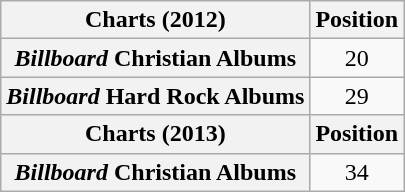<table class="wikitable sortable plainrowheaders">
<tr>
<th scope="col">Charts (2012)</th>
<th scope="col">Position</th>
</tr>
<tr>
<th scope="row"><em>Billboard</em> Christian Albums</th>
<td align="center">20</td>
</tr>
<tr>
<th scope="row"><em>Billboard</em> Hard Rock Albums</th>
<td align="center">29</td>
</tr>
<tr>
<th scope="col">Charts (2013)</th>
<th scope="col">Position</th>
</tr>
<tr>
<th scope="row"><em>Billboard</em> Christian Albums</th>
<td align="center">34</td>
</tr>
</table>
